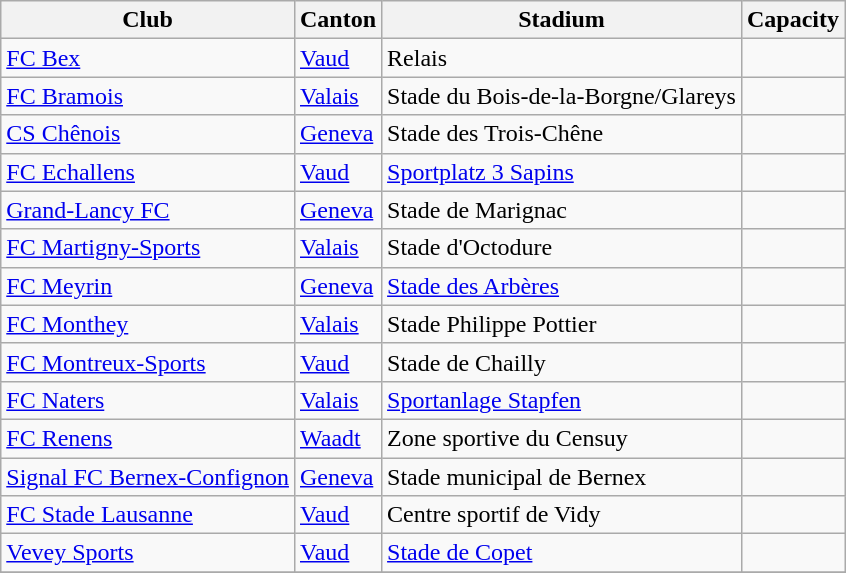<table class="wikitable">
<tr>
<th>Club</th>
<th>Canton</th>
<th>Stadium</th>
<th>Capacity</th>
</tr>
<tr>
<td><a href='#'>FC Bex</a></td>
<td><a href='#'>Vaud</a></td>
<td>Relais</td>
<td></td>
</tr>
<tr>
<td><a href='#'>FC Bramois</a></td>
<td><a href='#'>Valais</a></td>
<td>Stade du Bois-de-la-Borgne/Glareys</td>
<td></td>
</tr>
<tr>
<td><a href='#'>CS Chênois</a></td>
<td><a href='#'>Geneva</a></td>
<td>Stade des Trois-Chêne</td>
<td></td>
</tr>
<tr>
<td><a href='#'>FC Echallens</a></td>
<td><a href='#'>Vaud</a></td>
<td><a href='#'>Sportplatz 3 Sapins</a></td>
<td></td>
</tr>
<tr>
<td><a href='#'>Grand-Lancy FC</a></td>
<td><a href='#'>Geneva</a></td>
<td>Stade de Marignac</td>
<td></td>
</tr>
<tr>
<td><a href='#'>FC Martigny-Sports</a></td>
<td><a href='#'>Valais</a></td>
<td>Stade d'Octodure</td>
<td></td>
</tr>
<tr>
<td><a href='#'>FC Meyrin</a></td>
<td><a href='#'>Geneva</a></td>
<td><a href='#'>Stade des Arbères</a></td>
<td></td>
</tr>
<tr>
<td><a href='#'>FC Monthey</a></td>
<td><a href='#'>Valais</a></td>
<td>Stade Philippe Pottier</td>
<td></td>
</tr>
<tr>
<td><a href='#'>FC Montreux-Sports</a></td>
<td><a href='#'>Vaud</a></td>
<td>Stade de Chailly</td>
<td></td>
</tr>
<tr>
<td><a href='#'>FC Naters</a></td>
<td><a href='#'>Valais</a></td>
<td><a href='#'>Sportanlage Stapfen</a></td>
<td></td>
</tr>
<tr>
<td><a href='#'>FC Renens</a></td>
<td><a href='#'>Waadt</a></td>
<td>Zone sportive du Censuy</td>
<td></td>
</tr>
<tr>
<td><a href='#'>Signal FC Bernex-Confignon</a></td>
<td><a href='#'>Geneva</a></td>
<td>Stade municipal de Bernex</td>
<td></td>
</tr>
<tr>
<td><a href='#'>FC Stade Lausanne</a></td>
<td><a href='#'>Vaud</a></td>
<td>Centre sportif de Vidy</td>
<td></td>
</tr>
<tr>
<td><a href='#'>Vevey Sports</a></td>
<td><a href='#'>Vaud</a></td>
<td><a href='#'>Stade de Copet</a></td>
<td></td>
</tr>
<tr>
</tr>
</table>
